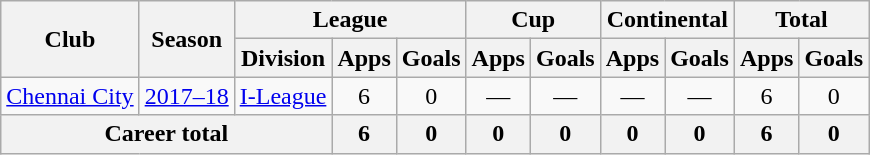<table class=wikitable style=text-align:center>
<tr>
<th rowspan=2>Club</th>
<th rowspan=2>Season</th>
<th colspan=3>League</th>
<th colspan=2>Cup</th>
<th colspan=2>Continental</th>
<th colspan=2>Total</th>
</tr>
<tr>
<th>Division</th>
<th>Apps</th>
<th>Goals</th>
<th>Apps</th>
<th>Goals</th>
<th>Apps</th>
<th>Goals</th>
<th>Apps</th>
<th>Goals</th>
</tr>
<tr>
<td rowspan=1><a href='#'>Chennai City</a></td>
<td><a href='#'>2017–18</a></td>
<td><a href='#'>I-League</a></td>
<td>6</td>
<td>0</td>
<td>—</td>
<td>—</td>
<td>—</td>
<td>—</td>
<td>6</td>
<td>0</td>
</tr>
<tr>
<th colspan=3>Career total</th>
<th>6</th>
<th>0</th>
<th>0</th>
<th>0</th>
<th>0</th>
<th>0</th>
<th>6</th>
<th>0</th>
</tr>
</table>
